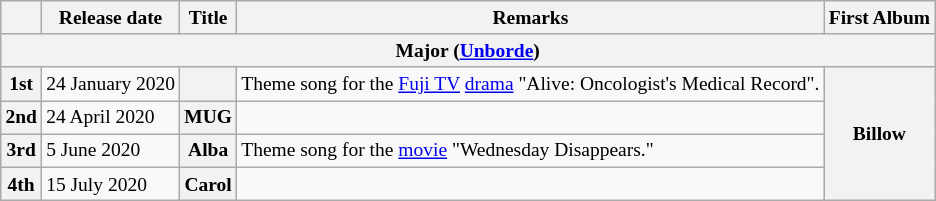<table class="wikitable" style="font-size: small;">
<tr>
<th> </th>
<th>Release date</th>
<th>Title</th>
<th>Remarks</th>
<th>First Album</th>
</tr>
<tr>
<th style="font-size:small;" colspan="6">Major (<a href='#'>Unborde</a>)</th>
</tr>
<tr>
<th>1st</th>
<td>24 January 2020</td>
<th></th>
<td>Theme song for the <a href='#'>Fuji TV</a> <a href='#'>drama</a> "Alive: Oncologist's Medical Record".</td>
<th rowspan="4">Billow</th>
</tr>
<tr>
<th>2nd</th>
<td>24 April 2020</td>
<th>MUG</th>
<td></td>
</tr>
<tr>
<th>3rd</th>
<td>5 June 2020</td>
<th>Alba</th>
<td>Theme song for the <a href='#'>movie</a> "Wednesday Disappears."</td>
</tr>
<tr>
<th>4th</th>
<td>15 July 2020</td>
<th>Carol</th>
<td></td>
</tr>
</table>
